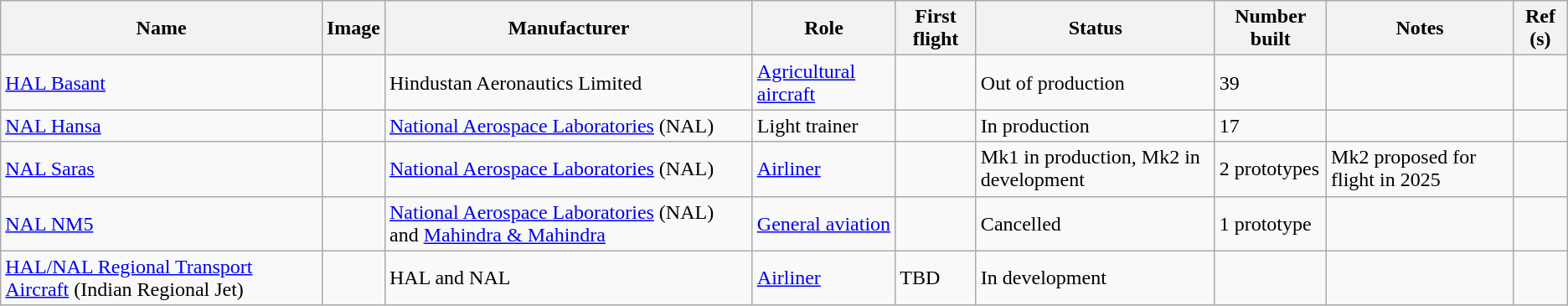<table class="wikitable">
<tr>
<th>Name</th>
<th>Image</th>
<th>Manufacturer</th>
<th>Role</th>
<th>First flight</th>
<th>Status</th>
<th>Number built</th>
<th>Notes</th>
<th>Ref (s)</th>
</tr>
<tr>
<td><a href='#'>HAL Basant</a></td>
<td></td>
<td>Hindustan Aeronautics Limited</td>
<td><a href='#'>Agricultural aircraft</a></td>
<td></td>
<td>Out of production</td>
<td>39</td>
<td></td>
<td></td>
</tr>
<tr>
<td><a href='#'>NAL Hansa</a></td>
<td></td>
<td><a href='#'>National Aerospace Laboratories</a> (NAL)</td>
<td>Light trainer</td>
<td></td>
<td>In production</td>
<td>17</td>
<td></td>
<td></td>
</tr>
<tr>
<td><a href='#'>NAL Saras</a></td>
<td></td>
<td><a href='#'>National Aerospace Laboratories</a> (NAL)</td>
<td><a href='#'>Airliner</a></td>
<td></td>
<td>Mk1 in production, Mk2 in development</td>
<td>2 prototypes</td>
<td>Mk2 proposed for flight in 2025</td>
<td></td>
</tr>
<tr>
<td><a href='#'>NAL NM5</a></td>
<td></td>
<td><a href='#'>National Aerospace Laboratories</a> (NAL) and <a href='#'>Mahindra & Mahindra</a></td>
<td><a href='#'>General aviation</a></td>
<td></td>
<td>Cancelled</td>
<td>1 prototype</td>
<td></td>
<td></td>
</tr>
<tr>
<td><a href='#'>HAL/NAL Regional Transport Aircraft</a> (Indian Regional Jet)</td>
<td></td>
<td>HAL and NAL</td>
<td><a href='#'>Airliner</a></td>
<td>TBD</td>
<td>In development</td>
<td></td>
<td></td>
<td></td>
</tr>
</table>
